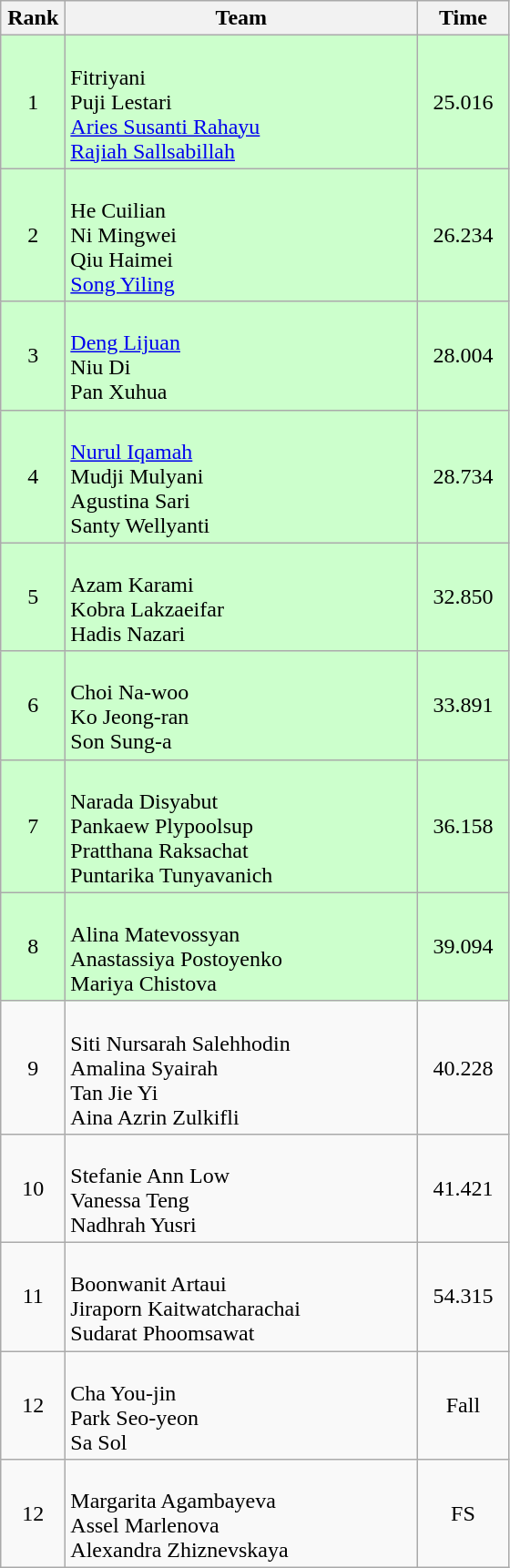<table class="wikitable" style="text-align:center">
<tr>
<th width=40>Rank</th>
<th width=250>Team</th>
<th width=60>Time</th>
</tr>
<tr bgcolor="ccffcc">
<td>1</td>
<td align=left><br>Fitriyani<br>Puji Lestari<br><a href='#'>Aries Susanti Rahayu</a><br><a href='#'>Rajiah Sallsabillah</a></td>
<td>25.016</td>
</tr>
<tr bgcolor="ccffcc">
<td>2</td>
<td align=left><br>He Cuilian<br>Ni Mingwei<br>Qiu Haimei<br><a href='#'>Song Yiling</a></td>
<td>26.234</td>
</tr>
<tr bgcolor="ccffcc">
<td>3</td>
<td align=left><br><a href='#'>Deng Lijuan</a><br>Niu Di<br>Pan Xuhua</td>
<td>28.004</td>
</tr>
<tr bgcolor="ccffcc">
<td>4</td>
<td align=left><br><a href='#'>Nurul Iqamah</a><br>Mudji Mulyani<br>Agustina Sari<br>Santy Wellyanti</td>
<td>28.734</td>
</tr>
<tr bgcolor="ccffcc">
<td>5</td>
<td align=left><br>Azam Karami<br>Kobra Lakzaeifar<br>Hadis Nazari</td>
<td>32.850</td>
</tr>
<tr bgcolor="ccffcc">
<td>6</td>
<td align=left><br>Choi Na-woo<br>Ko Jeong-ran<br>Son Sung-a</td>
<td>33.891</td>
</tr>
<tr bgcolor="ccffcc">
<td>7</td>
<td align=left><br>Narada Disyabut<br>Pankaew Plypoolsup<br>Pratthana Raksachat<br>Puntarika Tunyavanich</td>
<td>36.158</td>
</tr>
<tr bgcolor="ccffcc">
<td>8</td>
<td align=left><br>Alina Matevossyan<br>Anastassiya Postoyenko<br>Mariya Chistova</td>
<td>39.094</td>
</tr>
<tr>
<td>9</td>
<td align=left><br>Siti Nursarah Salehhodin<br>Amalina Syairah<br>Tan Jie Yi<br>Aina Azrin Zulkifli</td>
<td>40.228</td>
</tr>
<tr>
<td>10</td>
<td align=left><br>Stefanie Ann Low<br>Vanessa Teng<br>Nadhrah Yusri</td>
<td>41.421</td>
</tr>
<tr>
<td>11</td>
<td align=left><br>Boonwanit Artaui<br>Jiraporn Kaitwatcharachai<br>Sudarat Phoomsawat</td>
<td>54.315</td>
</tr>
<tr>
<td>12</td>
<td align=left><br>Cha You-jin<br>Park Seo-yeon<br>Sa Sol</td>
<td>Fall</td>
</tr>
<tr>
<td>12</td>
<td align=left><br>Margarita Agambayeva<br>Assel Marlenova<br>Alexandra Zhiznevskaya</td>
<td>FS</td>
</tr>
</table>
